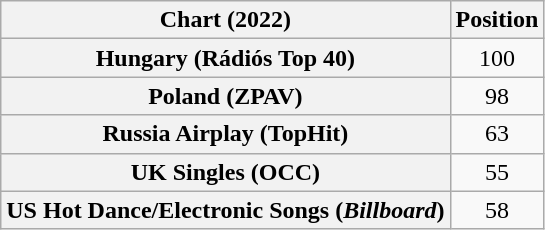<table class="wikitable plainrowheaders sortable" style="text-align:center">
<tr>
<th scope="col">Chart (2022)</th>
<th scope="col">Position</th>
</tr>
<tr>
<th scope="row">Hungary (Rádiós Top 40)</th>
<td>100</td>
</tr>
<tr>
<th scope="row">Poland (ZPAV)</th>
<td>98</td>
</tr>
<tr>
<th scope="row">Russia Airplay (TopHit)</th>
<td>63</td>
</tr>
<tr>
<th scope="row">UK Singles (OCC)</th>
<td>55</td>
</tr>
<tr>
<th scope="row">US Hot Dance/Electronic Songs (<em>Billboard</em>)</th>
<td>58</td>
</tr>
</table>
